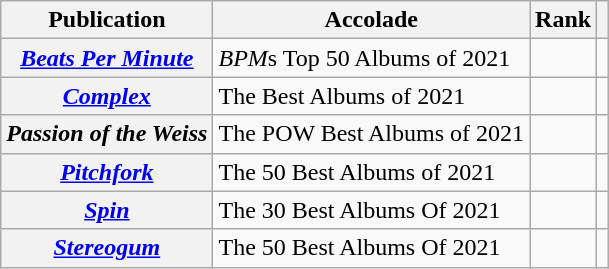<table class="wikitable sortable plainrowheaders">
<tr>
<th scope="col">Publication</th>
<th scope="col">Accolade</th>
<th scope="col">Rank</th>
<th scope="col" class="unsortable"></th>
</tr>
<tr>
<th scope="row"><em><a href='#'>Beats Per Minute</a></em></th>
<td><em>BPM</em>s Top 50 Albums of 2021</td>
<td></td>
<td></td>
</tr>
<tr>
<th scope="row"><em><a href='#'>Complex</a></em></th>
<td>The Best Albums of 2021</td>
<td></td>
<td></td>
</tr>
<tr>
<th scope="row"><em>Passion of the Weiss</em></th>
<td>The POW Best Albums of 2021</td>
<td></td>
<td></td>
</tr>
<tr>
<th scope="row"><em><a href='#'>Pitchfork</a></em></th>
<td>The 50 Best Albums of 2021</td>
<td></td>
<td></td>
</tr>
<tr>
<th scope="row"><em><a href='#'>Spin</a></em></th>
<td>The 30 Best Albums Of 2021</td>
<td></td>
<td></td>
</tr>
<tr>
<th scope="row"><em><a href='#'>Stereogum</a></em></th>
<td>The 50 Best Albums Of 2021</td>
<td></td>
<td></td>
</tr>
</table>
